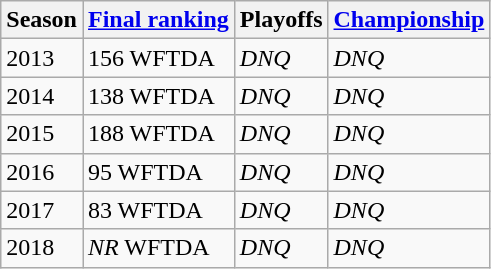<table class="wikitable sortable">
<tr>
<th>Season</th>
<th><a href='#'>Final ranking</a></th>
<th>Playoffs</th>
<th><a href='#'>Championship</a></th>
</tr>
<tr>
<td>2013</td>
<td>156 WFTDA</td>
<td><em>DNQ</em></td>
<td><em>DNQ</em></td>
</tr>
<tr>
<td>2014</td>
<td>138 WFTDA</td>
<td><em>DNQ</em></td>
<td><em>DNQ</em></td>
</tr>
<tr>
<td>2015</td>
<td>188 WFTDA</td>
<td><em>DNQ</em></td>
<td><em>DNQ</em></td>
</tr>
<tr>
<td>2016</td>
<td>95 WFTDA</td>
<td><em>DNQ</em></td>
<td><em>DNQ</em></td>
</tr>
<tr>
<td>2017</td>
<td>83 WFTDA</td>
<td><em>DNQ</em></td>
<td><em>DNQ</em></td>
</tr>
<tr>
<td>2018</td>
<td><em>NR</em> WFTDA</td>
<td><em>DNQ</em></td>
<td><em>DNQ</em></td>
</tr>
</table>
